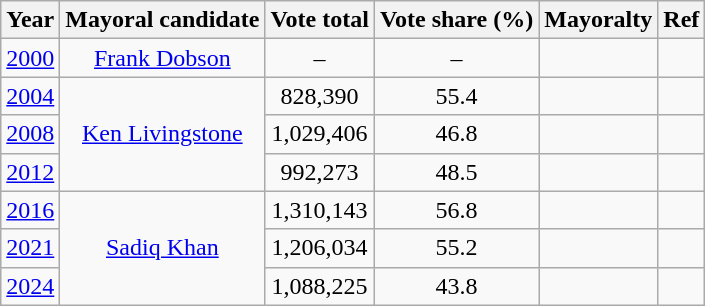<table class="wikitable" style="text-align:center">
<tr>
<th>Year</th>
<th>Mayoral candidate</th>
<th>Vote total</th>
<th>Vote share (%)</th>
<th>Mayoralty</th>
<th>Ref</th>
</tr>
<tr>
<td><a href='#'>2000</a></td>
<td><a href='#'>Frank Dobson</a></td>
<td>–</td>
<td>–</td>
<td></td>
<td></td>
</tr>
<tr>
<td><a href='#'>2004</a></td>
<td rowspan="3"><a href='#'>Ken Livingstone</a></td>
<td>828,390</td>
<td>55.4</td>
<td></td>
<td></td>
</tr>
<tr>
<td><a href='#'>2008</a></td>
<td>1,029,406</td>
<td>46.8</td>
<td></td>
<td></td>
</tr>
<tr>
<td><a href='#'>2012</a></td>
<td>992,273</td>
<td>48.5</td>
<td></td>
<td></td>
</tr>
<tr>
<td><a href='#'>2016</a></td>
<td rowspan="3"><a href='#'>Sadiq Khan</a></td>
<td>1,310,143</td>
<td>56.8</td>
<td></td>
<td></td>
</tr>
<tr>
<td><a href='#'>2021</a></td>
<td>1,206,034</td>
<td>55.2</td>
<td></td>
<td></td>
</tr>
<tr>
<td><a href='#'>2024</a></td>
<td>1,088,225</td>
<td>43.8</td>
<td></td>
<td></td>
</tr>
</table>
